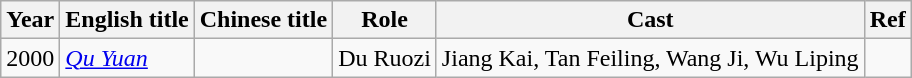<table class="wikitable">
<tr>
<th>Year</th>
<th>English title</th>
<th>Chinese title</th>
<th>Role</th>
<th>Cast</th>
<th>Ref</th>
</tr>
<tr>
<td>2000</td>
<td><em><a href='#'>Qu Yuan</a></em></td>
<td></td>
<td>Du Ruozi</td>
<td>Jiang Kai, Tan Feiling, Wang Ji, Wu Liping</td>
<td></td>
</tr>
</table>
